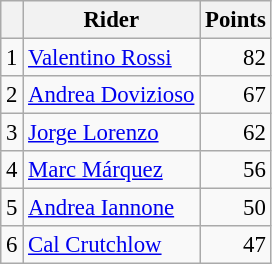<table class="wikitable" style="font-size: 95%;">
<tr>
<th></th>
<th>Rider</th>
<th>Points</th>
</tr>
<tr>
<td align=center>1</td>
<td> <a href='#'>Valentino Rossi</a></td>
<td align=right>82</td>
</tr>
<tr>
<td align=center>2</td>
<td> <a href='#'>Andrea Dovizioso</a></td>
<td align=right>67</td>
</tr>
<tr>
<td align=center>3</td>
<td> <a href='#'>Jorge Lorenzo</a></td>
<td align=right>62</td>
</tr>
<tr>
<td align=center>4</td>
<td> <a href='#'>Marc Márquez</a></td>
<td align=right>56</td>
</tr>
<tr>
<td align=center>5</td>
<td> <a href='#'>Andrea Iannone</a></td>
<td align=right>50</td>
</tr>
<tr>
<td align=center>6</td>
<td> <a href='#'>Cal Crutchlow</a></td>
<td align=right>47</td>
</tr>
</table>
